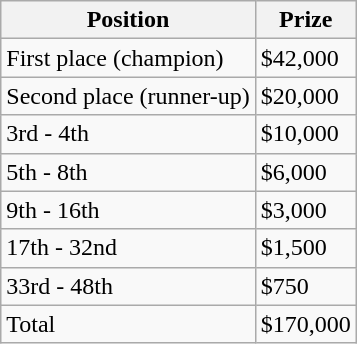<table class="wikitable">
<tr>
<th>Position</th>
<th>Prize</th>
</tr>
<tr>
<td>First place (champion)</td>
<td>$42,000</td>
</tr>
<tr>
<td>Second place (runner-up)</td>
<td>$20,000</td>
</tr>
<tr>
<td>3rd - 4th</td>
<td>$10,000</td>
</tr>
<tr>
<td>5th - 8th</td>
<td>$6,000</td>
</tr>
<tr>
<td>9th - 16th</td>
<td>$3,000</td>
</tr>
<tr>
<td>17th - 32nd</td>
<td>$1,500</td>
</tr>
<tr>
<td>33rd - 48th</td>
<td>$750</td>
</tr>
<tr>
<td>Total</td>
<td>$170,000</td>
</tr>
</table>
